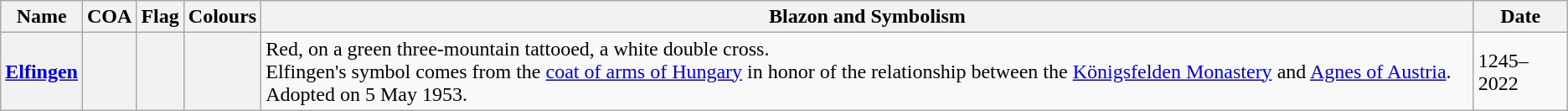<table class="sortable wikitable">
<tr>
<th scope="col">Name</th>
<th scope="col">COA</th>
<th scope="col">Flag</th>
<th scope="col">Colours</th>
<th scope="col">Blazon and Symbolism</th>
<th scope="col">Date</th>
</tr>
<tr>
<th scope="row" style="text-align: left;"><a href='#'>Elfingen</a></th>
<th></th>
<th></th>
<th></th>
<td>Red, on a green three-mountain tattooed, a white double cross.<br>Elfingen's symbol comes from the <a href='#'>coat of arms of Hungary</a> in honor of the relationship between the <a href='#'>Königsfelden Monastery</a> and <a href='#'>Agnes of Austria</a>. Adopted on 5 May 1953.</td>
<td>1245–2022</td>
</tr>
</table>
